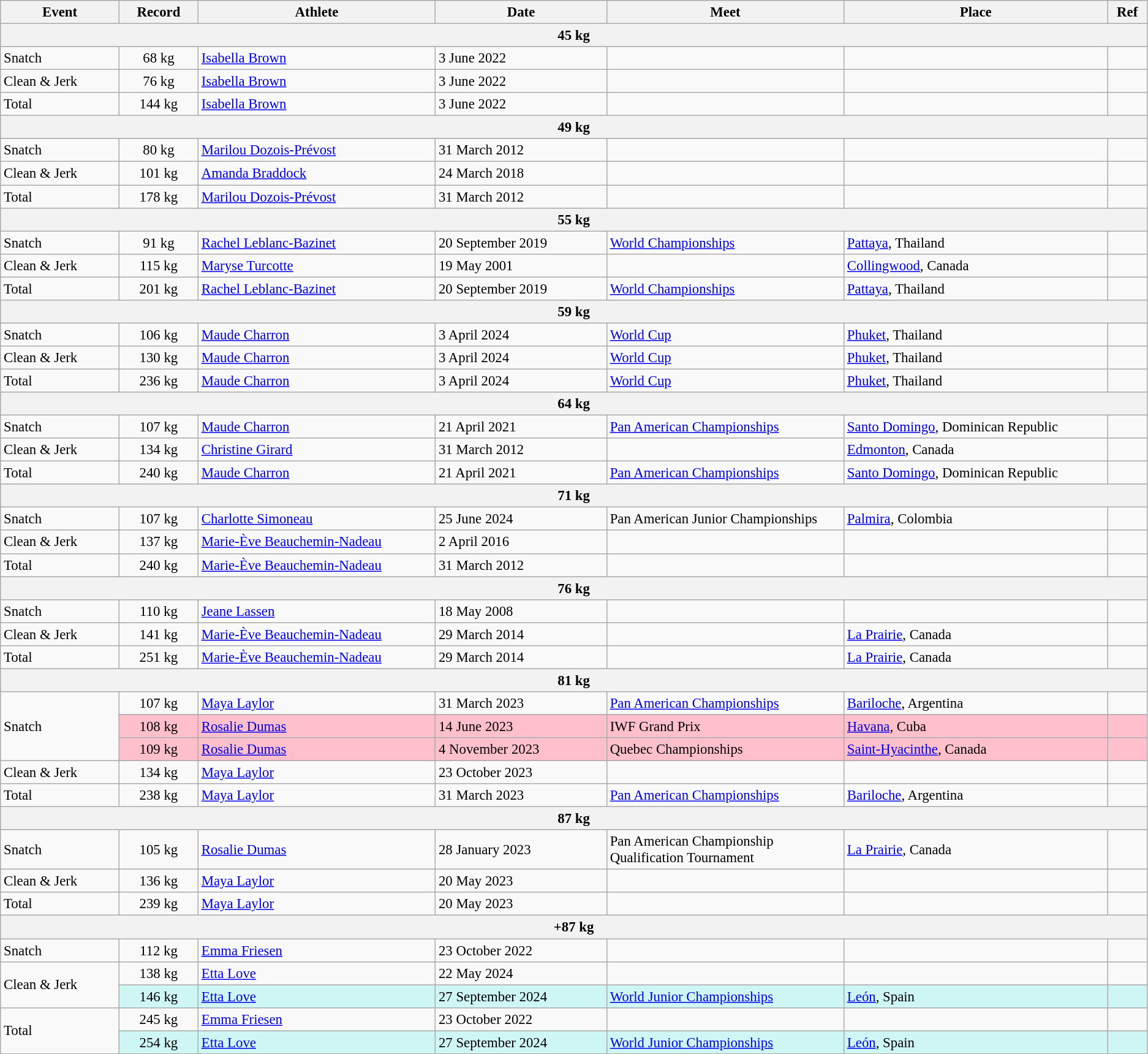<table class="wikitable" style="font-size:95%;">
<tr>
<th width=9%>Event</th>
<th width=6%>Record</th>
<th width=18%>Athlete</th>
<th width=13%>Date</th>
<th width=18%>Meet</th>
<th width=20%>Place</th>
<th width=3%>Ref</th>
</tr>
<tr bgcolor="#DDDDDD">
<th colspan="7">45 kg</th>
</tr>
<tr>
<td>Snatch</td>
<td align=center>68 kg</td>
<td><a href='#'>Isabella Brown</a></td>
<td>3 June 2022</td>
<td></td>
<td></td>
<td></td>
</tr>
<tr>
<td>Clean & Jerk</td>
<td align=center>76 kg</td>
<td><a href='#'>Isabella Brown</a></td>
<td>3 June 2022</td>
<td></td>
<td></td>
<td></td>
</tr>
<tr>
<td>Total</td>
<td align=center>144 kg</td>
<td><a href='#'>Isabella Brown</a></td>
<td>3 June 2022</td>
<td></td>
<td></td>
<td></td>
</tr>
<tr bgcolor="#DDDDDD">
<th colspan="7">49 kg</th>
</tr>
<tr>
<td>Snatch</td>
<td align=center>80 kg</td>
<td><a href='#'>Marilou Dozois-Prévost</a></td>
<td>31 March 2012</td>
<td></td>
<td></td>
<td></td>
</tr>
<tr>
<td>Clean & Jerk</td>
<td align=center>101 kg</td>
<td><a href='#'>Amanda Braddock</a></td>
<td>24 March 2018</td>
<td></td>
<td></td>
<td></td>
</tr>
<tr>
<td>Total</td>
<td align=center>178 kg</td>
<td><a href='#'>Marilou Dozois-Prévost</a></td>
<td>31 March 2012</td>
<td></td>
<td></td>
<td></td>
</tr>
<tr bgcolor="#DDDDDD">
<th colspan="7">55 kg</th>
</tr>
<tr>
<td>Snatch</td>
<td align=center>91 kg</td>
<td><a href='#'>Rachel Leblanc-Bazinet</a></td>
<td>20 September 2019</td>
<td><a href='#'>World Championships</a></td>
<td><a href='#'>Pattaya</a>, Thailand</td>
<td></td>
</tr>
<tr>
<td>Clean & Jerk</td>
<td align=center>115 kg</td>
<td><a href='#'>Maryse Turcotte</a></td>
<td>19 May 2001</td>
<td></td>
<td><a href='#'>Collingwood</a>, Canada</td>
<td></td>
</tr>
<tr>
<td>Total</td>
<td align=center>201 kg</td>
<td><a href='#'>Rachel Leblanc-Bazinet</a></td>
<td>20 September 2019</td>
<td><a href='#'>World Championships</a></td>
<td><a href='#'>Pattaya</a>, Thailand</td>
<td></td>
</tr>
<tr bgcolor="#DDDDDD">
<th colspan="7">59 kg</th>
</tr>
<tr>
<td>Snatch</td>
<td align=center>106 kg</td>
<td><a href='#'>Maude Charron</a></td>
<td>3 April 2024</td>
<td><a href='#'>World Cup</a></td>
<td><a href='#'>Phuket</a>, Thailand</td>
<td></td>
</tr>
<tr>
<td>Clean & Jerk</td>
<td align=center>130 kg</td>
<td><a href='#'>Maude Charron</a></td>
<td>3 April 2024</td>
<td><a href='#'>World Cup</a></td>
<td><a href='#'>Phuket</a>, Thailand</td>
<td></td>
</tr>
<tr>
<td>Total</td>
<td align=center>236 kg</td>
<td><a href='#'>Maude Charron</a></td>
<td>3 April 2024</td>
<td><a href='#'>World Cup</a></td>
<td><a href='#'>Phuket</a>, Thailand</td>
<td></td>
</tr>
<tr bgcolor="#DDDDDD">
<th colspan="7">64 kg</th>
</tr>
<tr>
<td>Snatch</td>
<td align=center>107 kg</td>
<td><a href='#'>Maude Charron</a></td>
<td>21 April 2021</td>
<td><a href='#'>Pan American Championships</a></td>
<td><a href='#'>Santo Domingo</a>, Dominican Republic</td>
<td></td>
</tr>
<tr>
<td>Clean & Jerk</td>
<td align=center>134 kg</td>
<td><a href='#'>Christine Girard</a></td>
<td>31 March 2012</td>
<td></td>
<td><a href='#'>Edmonton</a>, Canada</td>
<td></td>
</tr>
<tr>
<td>Total</td>
<td align=center>240 kg</td>
<td><a href='#'>Maude Charron</a></td>
<td>21 April 2021</td>
<td><a href='#'>Pan American Championships</a></td>
<td><a href='#'>Santo Domingo</a>, Dominican Republic</td>
<td></td>
</tr>
<tr bgcolor="#DDDDDD">
<th colspan="7">71 kg</th>
</tr>
<tr>
<td>Snatch</td>
<td align=center>107 kg</td>
<td><a href='#'>Charlotte Simoneau</a></td>
<td>25 June 2024</td>
<td>Pan American Junior Championships</td>
<td><a href='#'>Palmira</a>, Colombia</td>
<td></td>
</tr>
<tr>
<td>Clean & Jerk</td>
<td align=center>137 kg</td>
<td><a href='#'>Marie-Ève Beauchemin-Nadeau</a></td>
<td>2 April 2016</td>
<td></td>
<td></td>
<td></td>
</tr>
<tr>
<td>Total</td>
<td align=center>240 kg</td>
<td><a href='#'>Marie-Ève Beauchemin-Nadeau</a></td>
<td>31 March 2012</td>
<td></td>
<td></td>
<td></td>
</tr>
<tr bgcolor="#DDDDDD">
<th colspan="7">76 kg</th>
</tr>
<tr>
<td>Snatch</td>
<td align=center>110 kg</td>
<td><a href='#'>Jeane Lassen</a></td>
<td>18 May 2008</td>
<td></td>
<td></td>
<td></td>
</tr>
<tr>
<td>Clean & Jerk</td>
<td align=center>141 kg</td>
<td><a href='#'>Marie-Ève Beauchemin-Nadeau</a></td>
<td>29 March 2014</td>
<td></td>
<td><a href='#'>La Prairie</a>, Canada</td>
<td></td>
</tr>
<tr>
<td>Total</td>
<td align=center>251 kg</td>
<td><a href='#'>Marie-Ève Beauchemin-Nadeau</a></td>
<td>29 March 2014</td>
<td></td>
<td><a href='#'>La Prairie</a>, Canada</td>
<td></td>
</tr>
<tr bgcolor="#DDDDDD">
<th colspan="7">81 kg</th>
</tr>
<tr>
<td rowspan=3>Snatch</td>
<td align=center>107 kg</td>
<td><a href='#'>Maya Laylor</a></td>
<td>31 March 2023</td>
<td><a href='#'>Pan American Championships</a></td>
<td><a href='#'>Bariloche</a>, Argentina</td>
<td></td>
</tr>
<tr bgcolor=pink>
<td align=center>108 kg</td>
<td><a href='#'>Rosalie Dumas</a></td>
<td>14 June 2023</td>
<td>IWF Grand Prix</td>
<td><a href='#'>Havana</a>, Cuba</td>
<td></td>
</tr>
<tr bgcolor=pink>
<td align=center>109 kg</td>
<td><a href='#'>Rosalie Dumas</a></td>
<td>4 November 2023</td>
<td>Quebec Championships</td>
<td><a href='#'>Saint-Hyacinthe</a>, Canada</td>
<td></td>
</tr>
<tr>
<td>Clean & Jerk</td>
<td align=center>134 kg</td>
<td><a href='#'>Maya Laylor</a></td>
<td>23 October 2023</td>
<td></td>
<td></td>
<td></td>
</tr>
<tr>
<td>Total</td>
<td align=center>238 kg</td>
<td><a href='#'>Maya Laylor</a></td>
<td>31 March 2023</td>
<td><a href='#'>Pan American Championships</a></td>
<td><a href='#'>Bariloche</a>, Argentina</td>
<td></td>
</tr>
<tr bgcolor="#DDDDDD">
<th colspan="7">87 kg</th>
</tr>
<tr>
<td>Snatch</td>
<td align=center>105 kg</td>
<td><a href='#'>Rosalie Dumas</a></td>
<td>28 January 2023</td>
<td>Pan American Championship Qualification Tournament</td>
<td><a href='#'>La Prairie</a>, Canada</td>
<td></td>
</tr>
<tr>
<td>Clean & Jerk</td>
<td align=center>136 kg</td>
<td><a href='#'>Maya Laylor</a></td>
<td>20 May 2023</td>
<td></td>
<td></td>
<td></td>
</tr>
<tr>
<td>Total</td>
<td align=center>239 kg</td>
<td><a href='#'>Maya Laylor</a></td>
<td>20 May 2023</td>
<td></td>
<td></td>
<td></td>
</tr>
<tr bgcolor="#DDDDDD">
<th colspan="7">+87 kg</th>
</tr>
<tr>
<td>Snatch</td>
<td align=center>112 kg</td>
<td><a href='#'>Emma Friesen</a></td>
<td>23 October 2022</td>
<td></td>
<td></td>
<td></td>
</tr>
<tr>
<td rowspan=2>Clean & Jerk</td>
<td align=center>138 kg</td>
<td><a href='#'>Etta Love</a></td>
<td>22 May 2024</td>
<td></td>
<td></td>
<td></td>
</tr>
<tr bgcolor=#CEF6F5>
<td align=center>146 kg</td>
<td><a href='#'>Etta Love</a></td>
<td>27 September 2024</td>
<td><a href='#'>World Junior Championships</a></td>
<td><a href='#'>León</a>, Spain</td>
<td></td>
</tr>
<tr>
<td rowspan=2>Total</td>
<td align=center>245 kg</td>
<td><a href='#'>Emma Friesen</a></td>
<td>23 October 2022</td>
<td></td>
<td></td>
<td></td>
</tr>
<tr bgcolor=#CEF6F5>
<td align=center>254 kg</td>
<td><a href='#'>Etta Love</a></td>
<td>27 September 2024</td>
<td><a href='#'>World Junior Championships</a></td>
<td><a href='#'>León</a>, Spain</td>
<td></td>
</tr>
</table>
